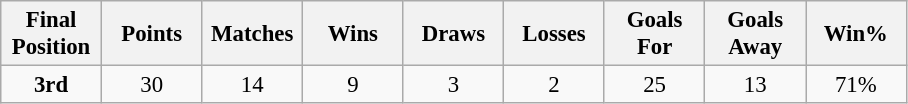<table class="wikitable" style="font-size: 95%; text-align: center;">
<tr>
<th width=60>Final Position</th>
<th width=60>Points</th>
<th width=60>Matches</th>
<th width=60>Wins</th>
<th width=60>Draws</th>
<th width=60>Losses</th>
<th width=60>Goals For</th>
<th width=60>Goals Away</th>
<th width=60>Win%</th>
</tr>
<tr>
<td><strong>3rd</strong></td>
<td>30</td>
<td>14</td>
<td>9</td>
<td>3</td>
<td>2</td>
<td>25</td>
<td>13</td>
<td>71%</td>
</tr>
</table>
